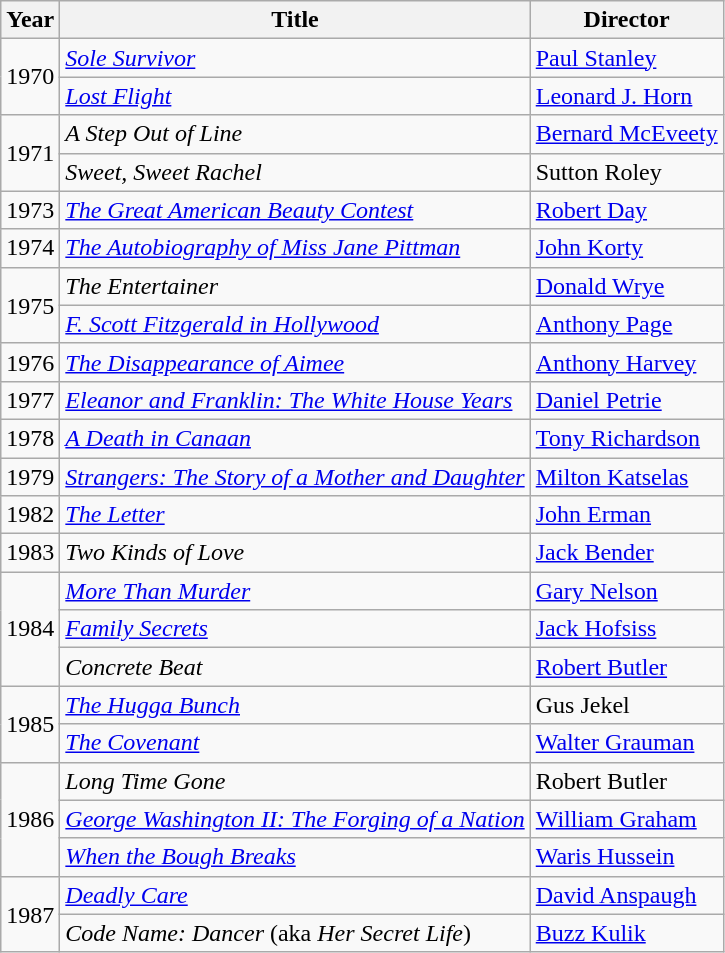<table class="wikitable">
<tr>
<th>Year</th>
<th>Title</th>
<th>Director</th>
</tr>
<tr>
<td rowspan=2>1970</td>
<td><em><a href='#'>Sole Survivor</a></em></td>
<td><a href='#'>Paul Stanley</a></td>
</tr>
<tr>
<td><em><a href='#'>Lost Flight</a></em></td>
<td><a href='#'>Leonard J. Horn</a></td>
</tr>
<tr>
<td rowspan=2>1971</td>
<td><em>A Step Out of Line</em></td>
<td><a href='#'>Bernard McEveety</a></td>
</tr>
<tr>
<td><em>Sweet, Sweet Rachel</em></td>
<td>Sutton Roley</td>
</tr>
<tr>
<td>1973</td>
<td><em><a href='#'>The Great American Beauty Contest</a></em></td>
<td><a href='#'>Robert Day</a></td>
</tr>
<tr>
<td>1974</td>
<td><em><a href='#'>The Autobiography of Miss Jane Pittman</a></em></td>
<td><a href='#'>John Korty</a></td>
</tr>
<tr>
<td rowspan=2>1975</td>
<td><em>The Entertainer</em></td>
<td><a href='#'>Donald Wrye</a></td>
</tr>
<tr>
<td><em><a href='#'>F. Scott Fitzgerald in Hollywood</a></em></td>
<td><a href='#'>Anthony Page</a></td>
</tr>
<tr>
<td>1976</td>
<td><em><a href='#'>The Disappearance of Aimee</a></em></td>
<td><a href='#'>Anthony Harvey</a></td>
</tr>
<tr>
<td>1977</td>
<td><em><a href='#'>Eleanor and Franklin: The White House Years</a></em></td>
<td><a href='#'>Daniel Petrie</a></td>
</tr>
<tr>
<td>1978</td>
<td><em><a href='#'>A Death in Canaan</a></em></td>
<td><a href='#'>Tony Richardson</a></td>
</tr>
<tr>
<td>1979</td>
<td><em><a href='#'>Strangers: The Story of a Mother and Daughter</a></em></td>
<td><a href='#'>Milton Katselas</a></td>
</tr>
<tr>
<td>1982</td>
<td><em><a href='#'>The Letter</a></em></td>
<td><a href='#'>John Erman</a></td>
</tr>
<tr>
<td>1983</td>
<td><em>Two Kinds of Love</em></td>
<td><a href='#'>Jack Bender</a></td>
</tr>
<tr>
<td rowspan=3>1984</td>
<td><em><a href='#'>More Than Murder</a></em></td>
<td><a href='#'>Gary Nelson</a></td>
</tr>
<tr>
<td><em><a href='#'>Family Secrets</a></em></td>
<td><a href='#'>Jack Hofsiss</a></td>
</tr>
<tr>
<td><em>Concrete Beat</em></td>
<td><a href='#'>Robert Butler</a></td>
</tr>
<tr>
<td rowspan=2>1985</td>
<td><em><a href='#'>The Hugga Bunch</a></em></td>
<td>Gus Jekel</td>
</tr>
<tr>
<td><em><a href='#'>The Covenant</a></em></td>
<td><a href='#'>Walter Grauman</a></td>
</tr>
<tr>
<td rowspan=3>1986</td>
<td><em>Long Time Gone</em></td>
<td>Robert Butler</td>
</tr>
<tr>
<td><em><a href='#'>George Washington II: The Forging of a Nation</a></em></td>
<td><a href='#'>William Graham</a></td>
</tr>
<tr>
<td><em><a href='#'>When the Bough Breaks</a></em></td>
<td><a href='#'>Waris Hussein</a></td>
</tr>
<tr>
<td rowspan=2>1987</td>
<td><em><a href='#'>Deadly Care</a></em></td>
<td><a href='#'>David Anspaugh</a></td>
</tr>
<tr>
<td><em>Code Name: Dancer</em> (aka <em>Her Secret Life</em>)</td>
<td><a href='#'>Buzz Kulik</a></td>
</tr>
</table>
